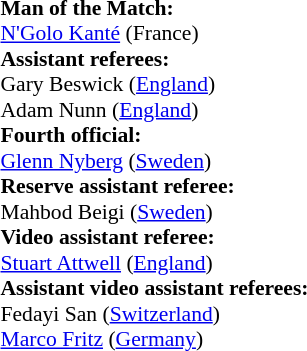<table style="width:50%;font-size:90%">
<tr>
<td><br><strong>Man of the Match:</strong>
<br><a href='#'>N'Golo Kanté</a> (France)<br><strong>Assistant referees:</strong>
<br>Gary Beswick (<a href='#'>England</a>)
<br>Adam Nunn (<a href='#'>England</a>)
<br><strong>Fourth official:</strong>
<br><a href='#'>Glenn Nyberg</a> (<a href='#'>Sweden</a>)
<br><strong>Reserve assistant referee:</strong>
<br>Mahbod Beigi (<a href='#'>Sweden</a>)
<br><strong>Video assistant referee:</strong>
<br><a href='#'>Stuart Attwell</a> (<a href='#'>England</a>)
<br><strong>Assistant video assistant referees:</strong>
<br>Fedayi San (<a href='#'>Switzerland</a>)
<br><a href='#'>Marco Fritz</a> (<a href='#'>Germany</a>)</td>
</tr>
</table>
